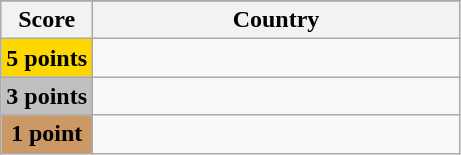<table class="wikitable">
<tr>
</tr>
<tr>
<th scope="col" width="20%">Score</th>
<th scope="col">Country</th>
</tr>
<tr>
<th scope="row" style="background:gold">5 points</th>
<td></td>
</tr>
<tr>
<th scope="row" style="background:silver">3 points</th>
<td></td>
</tr>
<tr>
<th scope="row" style="background:#CC9966">1 point</th>
<td></td>
</tr>
</table>
